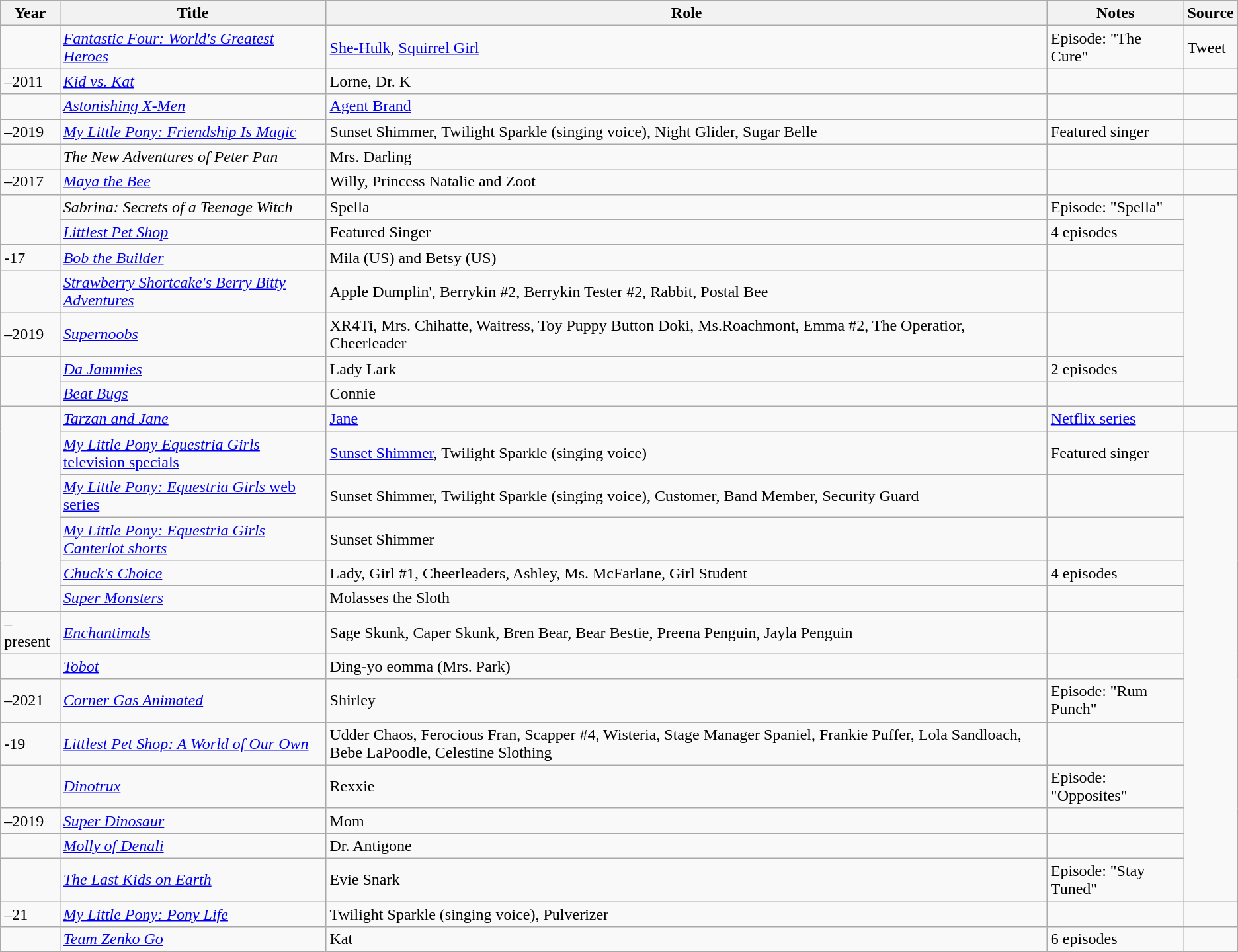<table class="wikitable sortable plainrowheaders">
<tr>
<th>Year</th>
<th>Title</th>
<th>Role</th>
<th class="unsortable">Notes</th>
<th class="unsortable">Source</th>
</tr>
<tr>
<td></td>
<td><em><a href='#'>Fantastic Four: World's Greatest Heroes</a></em></td>
<td><a href='#'>She-Hulk</a>, <a href='#'>Squirrel Girl</a></td>
<td>Episode: "The Cure"</td>
<td>Tweet</td>
</tr>
<tr>
<td>–2011</td>
<td><em><a href='#'>Kid vs. Kat</a></em></td>
<td>Lorne, Dr. K</td>
<td></td>
<td></td>
</tr>
<tr>
<td></td>
<td><em><a href='#'>Astonishing X-Men</a></em></td>
<td><a href='#'>Agent Brand</a></td>
<td></td>
<td></td>
</tr>
<tr>
<td>–2019</td>
<td><em><a href='#'>My Little Pony: Friendship Is Magic</a></em></td>
<td>Sunset Shimmer, Twilight Sparkle (singing voice), Night Glider, Sugar Belle</td>
<td>Featured singer</td>
<td></td>
</tr>
<tr>
<td></td>
<td><em>The New Adventures of Peter Pan</em></td>
<td>Mrs. Darling</td>
<td></td>
<td></td>
</tr>
<tr>
<td>–2017</td>
<td><em><a href='#'>Maya the Bee</a></em></td>
<td>Willy, Princess Natalie and Zoot</td>
<td></td>
<td></td>
</tr>
<tr>
<td rowspan="2"></td>
<td><em>Sabrina: Secrets of a Teenage Witch</em></td>
<td>Spella</td>
<td>Episode: "Spella"</td>
<td rowspan="7"></td>
</tr>
<tr>
<td><em><a href='#'>Littlest Pet Shop</a></em></td>
<td>Featured Singer</td>
<td>4 episodes</td>
</tr>
<tr>
<td>-17</td>
<td><em><a href='#'>Bob the Builder</a></em></td>
<td>Mila (US) and Betsy (US)</td>
<td></td>
</tr>
<tr>
<td></td>
<td><em><a href='#'>Strawberry Shortcake's Berry Bitty Adventures</a></em></td>
<td>Apple Dumplin', Berrykin #2, Berrykin Tester #2, Rabbit, Postal Bee</td>
<td></td>
</tr>
<tr>
<td>–2019</td>
<td><em><a href='#'>Supernoobs</a></em></td>
<td>XR4Ti, Mrs. Chihatte, Waitress, Toy Puppy Button Doki, Ms.Roachmont, Emma #2, The Operatior, Cheerleader</td>
<td></td>
</tr>
<tr>
<td rowspan="2"></td>
<td><em><a href='#'>Da Jammies</a></em></td>
<td>Lady Lark</td>
<td>2 episodes</td>
</tr>
<tr>
<td><em><a href='#'>Beat Bugs</a></em></td>
<td>Connie</td>
<td></td>
</tr>
<tr>
<td rowspan="6"></td>
<td><em><a href='#'>Tarzan and Jane</a></em></td>
<td><a href='#'>Jane</a></td>
<td><a href='#'>Netflix series</a></td>
<td></td>
</tr>
<tr>
<td><a href='#'><em>My Little Pony Equestria Girls</em> television specials</a></td>
<td><a href='#'>Sunset Shimmer</a>, Twilight Sparkle (singing voice)</td>
<td>Featured singer</td>
<td rowspan="13"></td>
</tr>
<tr>
<td><a href='#'><em>My Little Pony: Equestria Girls</em> web series</a></td>
<td>Sunset Shimmer, Twilight Sparkle (singing voice), Customer, Band Member, Security Guard</td>
<td></td>
</tr>
<tr>
<td><em><a href='#'>My Little Pony: Equestria Girls Canterlot shorts</a></em></td>
<td>Sunset Shimmer</td>
<td></td>
</tr>
<tr>
<td><em><a href='#'>Chuck's Choice</a></em></td>
<td>Lady, Girl #1, Cheerleaders, Ashley, Ms. McFarlane, Girl Student</td>
<td>4 episodes</td>
</tr>
<tr>
<td><em><a href='#'>Super Monsters</a></em></td>
<td>Molasses the Sloth</td>
<td></td>
</tr>
<tr>
<td>–present</td>
<td><em><a href='#'>Enchantimals</a></em></td>
<td>Sage Skunk, Caper Skunk, Bren Bear, Bear Bestie, Preena Penguin, Jayla Penguin</td>
<td></td>
</tr>
<tr>
<td></td>
<td><em><a href='#'>Tobot</a></em></td>
<td>Ding-yo eomma (Mrs. Park)</td>
<td></td>
</tr>
<tr>
<td>–2021</td>
<td><em><a href='#'>Corner Gas Animated</a></em></td>
<td>Shirley</td>
<td>Episode: "Rum Punch"</td>
</tr>
<tr>
<td>-19</td>
<td><em><a href='#'>Littlest Pet Shop: A World of Our Own</a></em></td>
<td>Udder Chaos, Ferocious Fran, Scapper #4, Wisteria, Stage Manager Spaniel, Frankie Puffer, Lola Sandloach, Bebe LaPoodle, Celestine Slothing</td>
<td></td>
</tr>
<tr>
<td></td>
<td><em><a href='#'>Dinotrux</a></em></td>
<td>Rexxie</td>
<td>Episode: "Opposites"</td>
</tr>
<tr>
<td>–2019</td>
<td><em><a href='#'>Super Dinosaur</a></em></td>
<td>Mom</td>
<td></td>
</tr>
<tr>
<td></td>
<td><em><a href='#'>Molly of Denali</a></em></td>
<td>Dr. Antigone</td>
<td></td>
</tr>
<tr>
<td></td>
<td><em><a href='#'>The Last Kids on Earth</a></em></td>
<td>Evie Snark</td>
<td>Episode: "Stay Tuned"</td>
</tr>
<tr>
<td>–21</td>
<td><em><a href='#'>My Little Pony: Pony Life</a></em></td>
<td>Twilight Sparkle (singing voice), Pulverizer</td>
<td></td>
<td></td>
</tr>
<tr>
<td></td>
<td><em><a href='#'>Team Zenko Go</a></em></td>
<td>Kat</td>
<td>6 episodes</td>
<td></td>
</tr>
</table>
